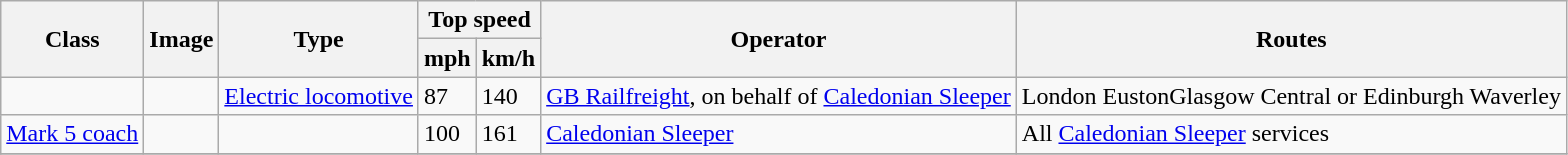<table class="wikitable">
<tr style="background:#f9f9f9;">
<th rowspan="2">Class</th>
<th rowspan="2">Image</th>
<th rowspan="2">Type</th>
<th colspan="2">Top speed</th>
<th rowspan="2">Operator</th>
<th rowspan="2">Routes</th>
</tr>
<tr style="background:#f9f9f9;">
<th>mph</th>
<th>km/h</th>
</tr>
<tr>
<td></td>
<td></td>
<td><a href='#'>Electric locomotive</a></td>
<td>87</td>
<td>140</td>
<td><a href='#'>GB Railfreight</a>, on behalf of <a href='#'>Caledonian Sleeper</a></td>
<td>London EustonGlasgow Central or Edinburgh Waverley</td>
</tr>
<tr>
<td><a href='#'>Mark 5 coach</a></td>
<td></td>
<td></td>
<td>100</td>
<td>161</td>
<td><a href='#'>Caledonian Sleeper</a></td>
<td>All <a href='#'>Caledonian Sleeper</a> services</td>
</tr>
<tr>
</tr>
</table>
